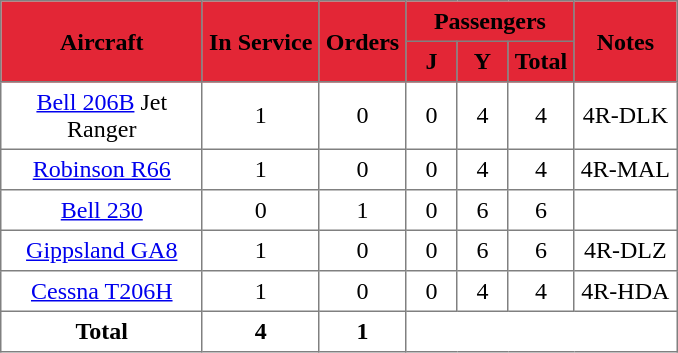<table class="toccolours" border="1" cellpadding="4" style="margin:1em auto; border-collapse:collapse;text-align:center">
<tr style="background:#e32636;">
<th rowspan=2 style="width:125px"><span>Aircraft</span></th>
<th rowspan=2><span>In Service</span></th>
<th rowspan=2><span>Orders</span></th>
<th colspan=3><span>Passengers</span></th>
<th rowspan=2><span>Notes</span></th>
</tr>
<tr style="background:#e32636;">
<th style="width:25px;"><abbr> <span>J</span></abbr></th>
<th style="width:25px;"><abbr> <span>Y</span></abbr></th>
<th style="width:25px;"><span>Total</span></th>
</tr>
<tr>
<td><a href='#'>Bell 206B</a> Jet Ranger</td>
<td>1</td>
<td>0</td>
<td>0</td>
<td>4</td>
<td>4</td>
<td>4R-DLK</td>
</tr>
<tr>
<td><a href='#'>Robinson R66</a></td>
<td>1</td>
<td>0</td>
<td>0</td>
<td>4</td>
<td>4</td>
<td>4R-MAL</td>
</tr>
<tr>
<td><a href='#'>Bell 230</a></td>
<td>0</td>
<td>1</td>
<td>0</td>
<td>6</td>
<td>6</td>
<td></td>
</tr>
<tr>
<td><a href='#'>Gippsland GA8</a></td>
<td>1</td>
<td>0</td>
<td>0</td>
<td>6</td>
<td>6</td>
<td>4R-DLZ</td>
</tr>
<tr>
<td><a href='#'>Cessna T206H</a></td>
<td>1</td>
<td>0</td>
<td>0</td>
<td>4</td>
<td>4</td>
<td>4R-HDA</td>
</tr>
<tr>
<th>Total</th>
<th>4</th>
<th>1</th>
<td colspan="4"></td>
</tr>
</table>
